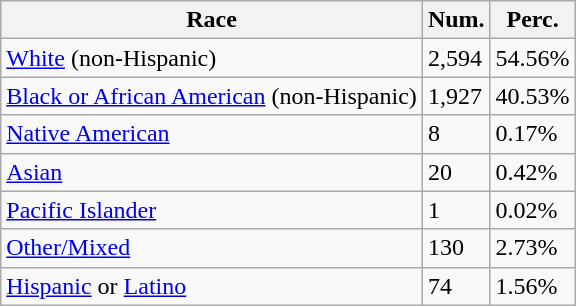<table class="wikitable">
<tr>
<th>Race</th>
<th>Num.</th>
<th>Perc.</th>
</tr>
<tr>
<td><a href='#'>White</a> (non-Hispanic)</td>
<td>2,594</td>
<td>54.56%</td>
</tr>
<tr>
<td><a href='#'>Black or African American</a> (non-Hispanic)</td>
<td>1,927</td>
<td>40.53%</td>
</tr>
<tr>
<td><a href='#'>Native American</a></td>
<td>8</td>
<td>0.17%</td>
</tr>
<tr>
<td><a href='#'>Asian</a></td>
<td>20</td>
<td>0.42%</td>
</tr>
<tr>
<td><a href='#'>Pacific Islander</a></td>
<td>1</td>
<td>0.02%</td>
</tr>
<tr>
<td><a href='#'>Other/Mixed</a></td>
<td>130</td>
<td>2.73%</td>
</tr>
<tr>
<td><a href='#'>Hispanic</a> or <a href='#'>Latino</a></td>
<td>74</td>
<td>1.56%</td>
</tr>
</table>
